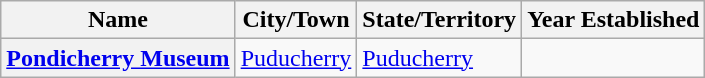<table class="wikitable sortable">
<tr>
<th scope=col>Name</th>
<th scope=col>City/Town</th>
<th scope=col>State/Territory</th>
<th scope=col>Year Established</th>
</tr>
<tr>
<th scope=row><a href='#'>Pondicherry Museum</a></th>
<td><a href='#'>Puducherry</a></td>
<td><a href='#'>Puducherry</a></td>
<td></td>
</tr>
</table>
